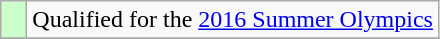<table class="wikitable">
<tr>
<td width=10px bgcolor=#ccffcc></td>
<td>Qualified for the <a href='#'>2016 Summer Olympics</a></td>
</tr>
<tr>
</tr>
</table>
